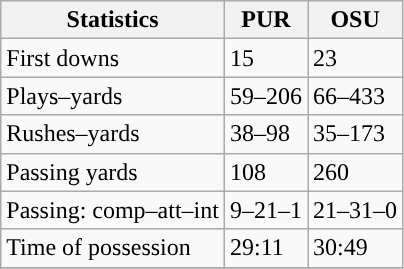<table class="wikitable" style="float: left;">
<tr>
<th>Statistics</th>
<th>PUR</th>
<th>OSU</th>
</tr>
<tr>
<td>First downs</td>
<td>15</td>
<td>23</td>
</tr>
<tr>
<td>Plays–yards</td>
<td>59–206</td>
<td>66–433</td>
</tr>
<tr>
<td>Rushes–yards</td>
<td>38–98</td>
<td>35–173</td>
</tr>
<tr>
<td>Passing yards</td>
<td>108</td>
<td>260</td>
</tr>
<tr>
<td>Passing: comp–att–int</td>
<td>9–21–1</td>
<td>21–31–0</td>
</tr>
<tr>
<td>Time of possession</td>
<td>29:11</td>
<td>30:49</td>
</tr>
<tr>
</tr>
</table>
